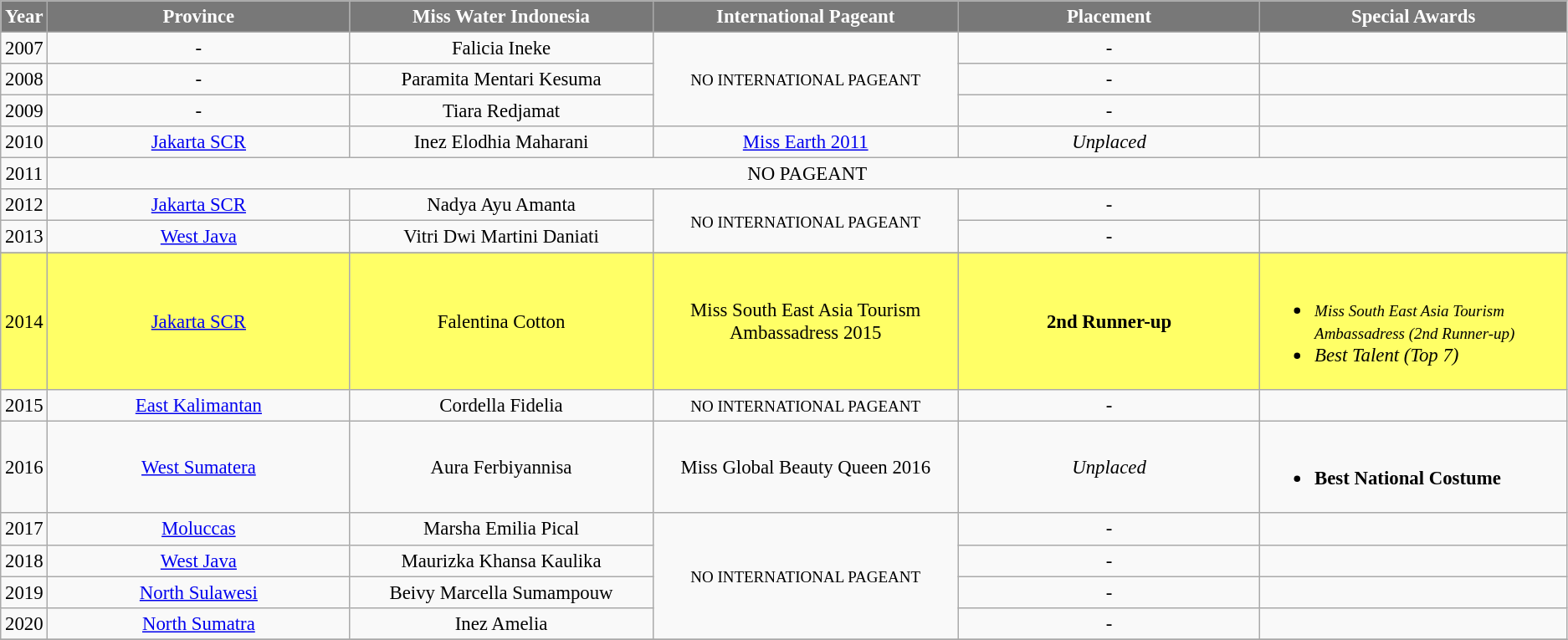<table class="wikitable sortable" style="font-size: 95%; text-align:center">
<tr>
<th width="30" style="background-color:#787878;color:#FFFFFF;">Year</th>
<th width="250" style="background-color:#787878;color:#FFFFFF;">Province</th>
<th width="250" style="background-color:#787878;color:#FFFFFF;">Miss Water Indonesia</th>
<th width="250" style="background-color:#787878;color:#FFFFFF;">International Pageant</th>
<th width="250" style="background-color:#787878;color:#FFFFFF;">Placement</th>
<th width="250" style="background-color:#787878;color:#FFFFFF;">Special Awards</th>
</tr>
<tr>
<td>2007</td>
<td>-</td>
<td>Falicia Ineke</td>
<td rowspan="3"><small>NO INTERNATIONAL PAGEANT</small></td>
<td>-</td>
<td></td>
</tr>
<tr>
<td>2008</td>
<td>-</td>
<td>Paramita Mentari Kesuma</td>
<td>-</td>
<td></td>
</tr>
<tr>
<td>2009</td>
<td>-</td>
<td>Tiara Redjamat</td>
<td>-</td>
<td></td>
</tr>
<tr>
<td>2010</td>
<td><a href='#'>Jakarta SCR</a></td>
<td>Inez Elodhia Maharani</td>
<td><a href='#'>Miss Earth 2011</a></td>
<td><em>Unplaced</em></td>
<td></td>
</tr>
<tr>
<td>2011</td>
<td colspan="6" style="text-align:center;">NO PAGEANT</td>
</tr>
<tr>
<td>2012</td>
<td><a href='#'>Jakarta SCR</a></td>
<td>Nadya Ayu Amanta</td>
<td rowspan="2"><small>NO INTERNATIONAL PAGEANT</small></td>
<td>-</td>
<td></td>
</tr>
<tr>
<td>2013</td>
<td><a href='#'>West Java</a></td>
<td>Vitri Dwi Martini Daniati</td>
<td>-</td>
<td></td>
</tr>
<tr>
</tr>
<tr style="background-color:#FFFF66; ">
<td>2014</td>
<td><a href='#'>Jakarta SCR</a></td>
<td>Falentina Cotton</td>
<td>Miss South East Asia Tourism Ambassadress 2015</td>
<td><strong>2nd Runner-up</strong></td>
<td align="left"><br><ul><li><small><em>Miss South East Asia Tourism Ambassadress (2nd Runner-up)</em></small></li><li><em>Best Talent (Top 7)</em></li></ul></td>
</tr>
<tr>
<td>2015</td>
<td><a href='#'>East Kalimantan</a></td>
<td>Cordella Fidelia</td>
<td><small>NO INTERNATIONAL PAGEANT</small></td>
<td>-</td>
<td></td>
</tr>
<tr>
<td>2016</td>
<td><a href='#'>West Sumatera</a></td>
<td>Aura Ferbiyannisa</td>
<td>Miss Global Beauty Queen 2016</td>
<td><em>Unplaced</em></td>
<td align="left"><br><ul><li><strong>Best National Costume</strong></li></ul></td>
</tr>
<tr>
<td>2017</td>
<td><a href='#'>Moluccas</a></td>
<td>Marsha Emilia Pical</td>
<td rowspan="4"><small>NO INTERNATIONAL PAGEANT</small></td>
<td>-</td>
<td></td>
</tr>
<tr>
<td>2018</td>
<td><a href='#'>West Java</a></td>
<td>Maurizka Khansa Kaulika</td>
<td>-</td>
<td></td>
</tr>
<tr>
<td>2019</td>
<td><a href='#'>North Sulawesi</a></td>
<td>Beivy Marcella Sumampouw</td>
<td>-</td>
<td></td>
</tr>
<tr>
<td>2020</td>
<td><a href='#'>North Sumatra</a></td>
<td>Inez Amelia</td>
<td>-</td>
<td></td>
</tr>
<tr>
</tr>
</table>
